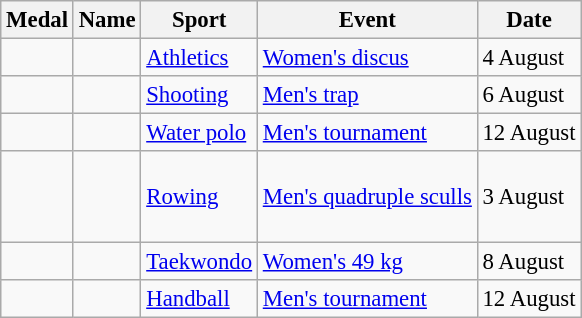<table class="wikitable sortable" style="font-size: 95%;">
<tr>
<th>Medal</th>
<th>Name</th>
<th>Sport</th>
<th>Event</th>
<th>Date</th>
</tr>
<tr>
<td></td>
<td></td>
<td><a href='#'>Athletics</a></td>
<td><a href='#'>Women's discus</a></td>
<td>4 August</td>
</tr>
<tr>
<td></td>
<td></td>
<td><a href='#'>Shooting</a></td>
<td><a href='#'>Men's trap</a></td>
<td>6 August</td>
</tr>
<tr>
<td></td>
<td><br></td>
<td><a href='#'>Water polo</a></td>
<td><a href='#'>Men's tournament</a></td>
<td>12 August</td>
</tr>
<tr>
<td></td>
<td><br><br><br></td>
<td><a href='#'>Rowing</a></td>
<td><a href='#'>Men's quadruple sculls</a></td>
<td>3 August</td>
</tr>
<tr>
<td></td>
<td></td>
<td><a href='#'>Taekwondo</a></td>
<td><a href='#'>Women's 49 kg</a></td>
<td>8 August</td>
</tr>
<tr>
<td></td>
<td><br></td>
<td><a href='#'>Handball</a></td>
<td><a href='#'>Men's tournament</a></td>
<td>12 August</td>
</tr>
</table>
